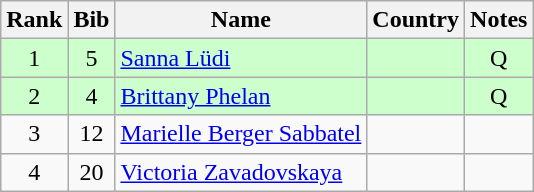<table class="wikitable" style="text-align:center;">
<tr>
<th>Rank</th>
<th>Bib</th>
<th>Name</th>
<th>Country</th>
<th>Notes</th>
</tr>
<tr bgcolor=ccffcc>
<td>1</td>
<td>5</td>
<td align=left><a href='#'>Sanna Lüdi</a></td>
<td align=left></td>
<td>Q</td>
</tr>
<tr bgcolor=ccffcc>
<td>2</td>
<td>4</td>
<td align=left><a href='#'>Brittany Phelan</a></td>
<td align=left></td>
<td>Q</td>
</tr>
<tr>
<td>3</td>
<td>12</td>
<td align=left><a href='#'>Marielle Berger Sabbatel</a></td>
<td align=left></td>
<td></td>
</tr>
<tr>
<td>4</td>
<td>20</td>
<td align=left><a href='#'>Victoria Zavadovskaya</a></td>
<td align=left></td>
<td></td>
</tr>
</table>
